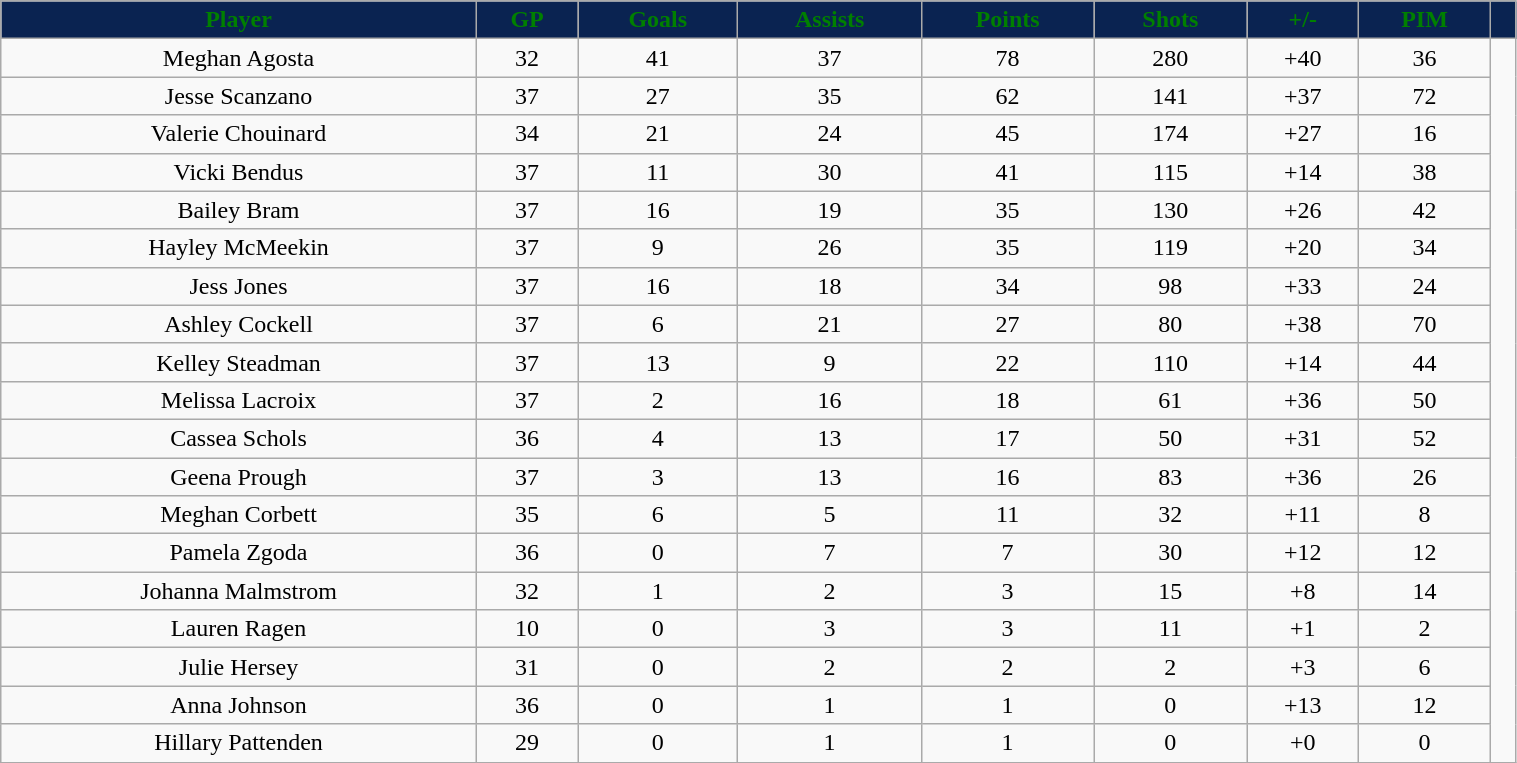<table class="wikitable" width="80%">
<tr align="center"  style="background:#0a2351;color:green;">
<td><strong>Player</strong></td>
<td><strong>GP</strong></td>
<td><strong>Goals</strong></td>
<td><strong>Assists</strong></td>
<td><strong>Points</strong></td>
<td><strong>Shots</strong></td>
<td><strong>+/-</strong></td>
<td><strong>PIM</strong></td>
<td></td>
</tr>
<tr align="center" bgcolor="">
<td>Meghan Agosta</td>
<td>32</td>
<td>41</td>
<td>37</td>
<td>78</td>
<td>280</td>
<td>+40</td>
<td>36</td>
</tr>
<tr align="center" bgcolor="">
<td>Jesse Scanzano</td>
<td>37</td>
<td>27</td>
<td>35</td>
<td>62</td>
<td>141</td>
<td>+37</td>
<td>72</td>
</tr>
<tr align="center" bgcolor="">
<td>Valerie Chouinard</td>
<td>34</td>
<td>21</td>
<td>24</td>
<td>45</td>
<td>174</td>
<td>+27</td>
<td>16</td>
</tr>
<tr align="center" bgcolor="">
<td>Vicki Bendus</td>
<td>37</td>
<td>11</td>
<td>30</td>
<td>41</td>
<td>115</td>
<td>+14</td>
<td>38</td>
</tr>
<tr align="center" bgcolor="">
<td>Bailey Bram</td>
<td>37</td>
<td>16</td>
<td>19</td>
<td>35</td>
<td>130</td>
<td>+26</td>
<td>42</td>
</tr>
<tr align="center" bgcolor="">
<td>Hayley McMeekin</td>
<td>37</td>
<td>9</td>
<td>26</td>
<td>35</td>
<td>119</td>
<td>+20</td>
<td>34</td>
</tr>
<tr align="center" bgcolor="">
<td>Jess Jones</td>
<td>37</td>
<td>16</td>
<td>18</td>
<td>34</td>
<td>98</td>
<td>+33</td>
<td>24</td>
</tr>
<tr align="center" bgcolor="">
<td>Ashley Cockell</td>
<td>37</td>
<td>6</td>
<td>21</td>
<td>27</td>
<td>80</td>
<td>+38</td>
<td>70</td>
</tr>
<tr align="center" bgcolor="">
<td>Kelley Steadman</td>
<td>37</td>
<td>13</td>
<td>9</td>
<td>22</td>
<td>110</td>
<td>+14</td>
<td>44</td>
</tr>
<tr align="center" bgcolor="">
<td>Melissa Lacroix</td>
<td>37</td>
<td>2</td>
<td>16</td>
<td>18</td>
<td>61</td>
<td>+36</td>
<td>50</td>
</tr>
<tr align="center" bgcolor="">
<td>Cassea Schols</td>
<td>36</td>
<td>4</td>
<td>13</td>
<td>17</td>
<td>50</td>
<td>+31</td>
<td>52</td>
</tr>
<tr align="center" bgcolor="">
<td>Geena Prough</td>
<td>37</td>
<td>3</td>
<td>13</td>
<td>16</td>
<td>83</td>
<td>+36</td>
<td>26</td>
</tr>
<tr align="center" bgcolor="">
<td>Meghan Corbett</td>
<td>35</td>
<td>6</td>
<td>5</td>
<td>11</td>
<td>32</td>
<td>+11</td>
<td>8</td>
</tr>
<tr align="center" bgcolor="">
<td>Pamela Zgoda</td>
<td>36</td>
<td>0</td>
<td>7</td>
<td>7</td>
<td>30</td>
<td>+12</td>
<td>12</td>
</tr>
<tr align="center" bgcolor="">
<td>Johanna Malmstrom</td>
<td>32</td>
<td>1</td>
<td>2</td>
<td>3</td>
<td>15</td>
<td>+8</td>
<td>14</td>
</tr>
<tr align="center" bgcolor="">
<td>Lauren Ragen</td>
<td>10</td>
<td>0</td>
<td>3</td>
<td>3</td>
<td>11</td>
<td>+1</td>
<td>2</td>
</tr>
<tr align="center" bgcolor="">
<td>Julie Hersey</td>
<td>31</td>
<td>0</td>
<td>2</td>
<td>2</td>
<td>2</td>
<td>+3</td>
<td>6</td>
</tr>
<tr align="center" bgcolor="">
<td>Anna Johnson</td>
<td>36</td>
<td>0</td>
<td>1</td>
<td>1</td>
<td>0</td>
<td>+13</td>
<td>12</td>
</tr>
<tr align="center" bgcolor="">
<td>Hillary Pattenden</td>
<td>29</td>
<td>0</td>
<td>1</td>
<td>1</td>
<td>0</td>
<td>+0</td>
<td>0</td>
</tr>
<tr align="center" bgcolor="">
</tr>
</table>
